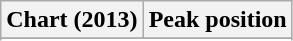<table class="wikitable sortable" border="1">
<tr>
<th>Chart (2013)</th>
<th>Peak position</th>
</tr>
<tr>
</tr>
<tr>
</tr>
</table>
